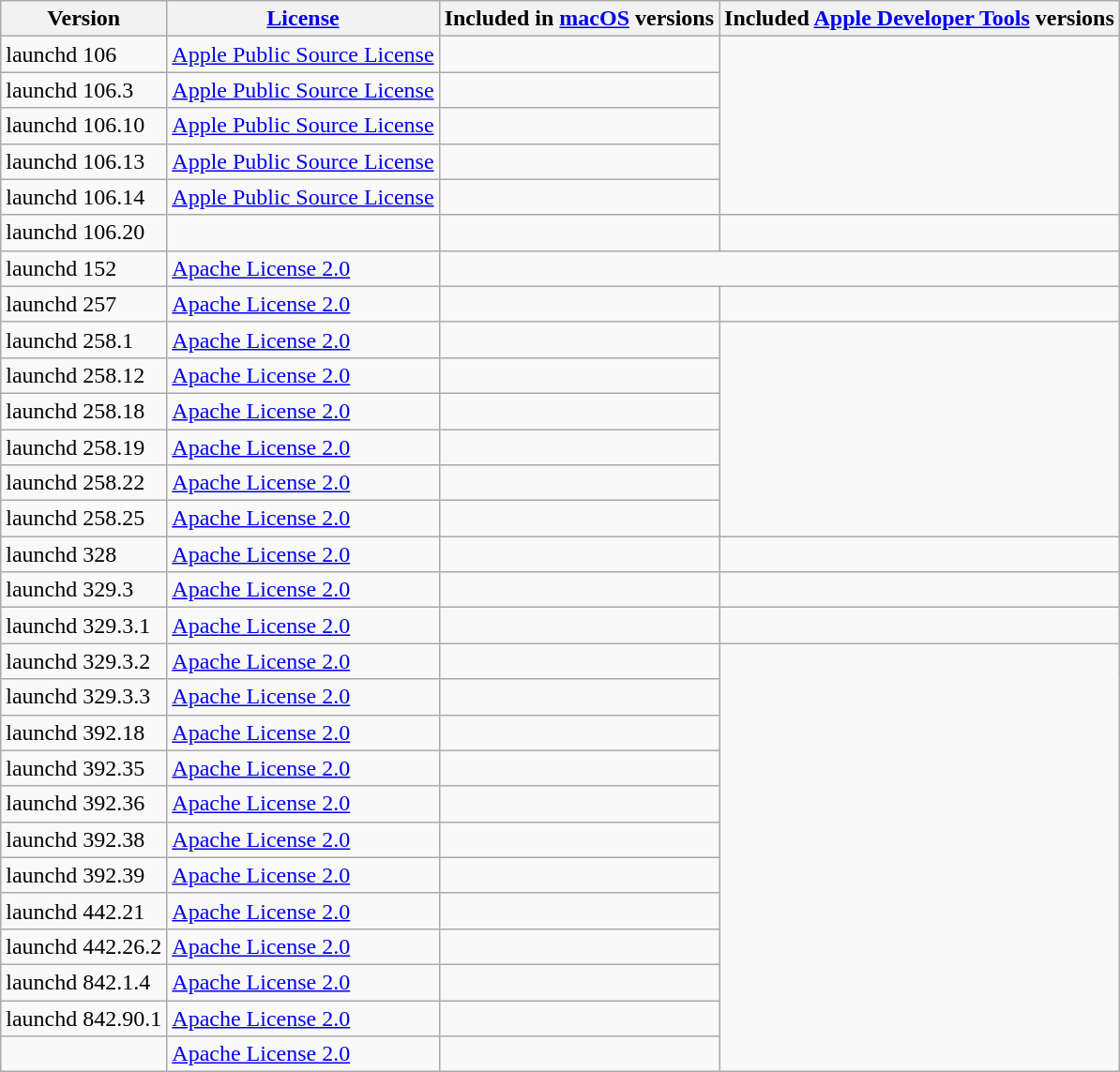<table class="wikitable">
<tr>
<th>Version</th>
<th><a href='#'>License</a></th>
<th>Included in <a href='#'>macOS</a> versions</th>
<th>Included <a href='#'>Apple Developer Tools</a> versions</th>
</tr>
<tr>
<td>launchd 106</td>
<td><a href='#'>Apple Public Source License</a></td>
<td></td>
</tr>
<tr>
<td>launchd 106.3</td>
<td><a href='#'>Apple Public Source License</a></td>
<td></td>
</tr>
<tr>
<td>launchd 106.10</td>
<td><a href='#'>Apple Public Source License</a></td>
<td></td>
</tr>
<tr>
<td>launchd 106.13</td>
<td><a href='#'>Apple Public Source License</a></td>
<td></td>
</tr>
<tr>
<td>launchd 106.14</td>
<td><a href='#'>Apple Public Source License</a></td>
<td></td>
</tr>
<tr>
<td>launchd 106.20</td>
<td></td>
<td></td>
<td></td>
</tr>
<tr>
<td>launchd 152</td>
<td><a href='#'>Apache License 2.0</a></td>
</tr>
<tr>
<td>launchd 257</td>
<td><a href='#'>Apache License 2.0</a></td>
<td></td>
<td></td>
</tr>
<tr>
<td>launchd 258.1</td>
<td><a href='#'>Apache License 2.0</a></td>
<td></td>
</tr>
<tr>
<td>launchd 258.12</td>
<td><a href='#'>Apache License 2.0</a></td>
<td></td>
</tr>
<tr>
<td>launchd 258.18</td>
<td><a href='#'>Apache License 2.0</a></td>
<td></td>
</tr>
<tr>
<td>launchd 258.19</td>
<td><a href='#'>Apache License 2.0</a></td>
<td></td>
</tr>
<tr>
<td>launchd 258.22</td>
<td><a href='#'>Apache License 2.0</a></td>
<td></td>
</tr>
<tr>
<td>launchd 258.25</td>
<td><a href='#'>Apache License 2.0</a></td>
<td></td>
</tr>
<tr>
<td>launchd 328</td>
<td><a href='#'>Apache License 2.0</a></td>
<td></td>
<td></td>
</tr>
<tr>
<td>launchd 329.3</td>
<td><a href='#'>Apache License 2.0</a></td>
<td></td>
</tr>
<tr>
<td>launchd 329.3.1</td>
<td><a href='#'>Apache License 2.0</a></td>
<td></td>
<td></td>
</tr>
<tr>
<td>launchd 329.3.2</td>
<td><a href='#'>Apache License 2.0</a></td>
<td></td>
</tr>
<tr>
<td>launchd 329.3.3</td>
<td><a href='#'>Apache License 2.0</a></td>
<td></td>
</tr>
<tr>
<td>launchd 392.18</td>
<td><a href='#'>Apache License 2.0</a></td>
<td></td>
</tr>
<tr>
<td>launchd 392.35</td>
<td><a href='#'>Apache License 2.0</a></td>
<td></td>
</tr>
<tr>
<td>launchd 392.36</td>
<td><a href='#'>Apache License 2.0</a></td>
<td></td>
</tr>
<tr>
<td>launchd 392.38</td>
<td><a href='#'>Apache License 2.0</a></td>
<td></td>
</tr>
<tr>
<td>launchd 392.39</td>
<td><a href='#'>Apache License 2.0</a></td>
<td></td>
</tr>
<tr>
<td>launchd 442.21</td>
<td><a href='#'>Apache License 2.0</a></td>
<td></td>
</tr>
<tr>
<td>launchd 442.26.2</td>
<td><a href='#'>Apache License 2.0</a></td>
<td></td>
</tr>
<tr>
<td>launchd 842.1.4</td>
<td><a href='#'>Apache License 2.0</a></td>
<td></td>
</tr>
<tr>
<td>launchd 842.90.1</td>
<td><a href='#'>Apache License 2.0</a></td>
<td></td>
</tr>
<tr>
<td></td>
<td><a href='#'>Apache License 2.0</a></td>
<td></td>
</tr>
</table>
